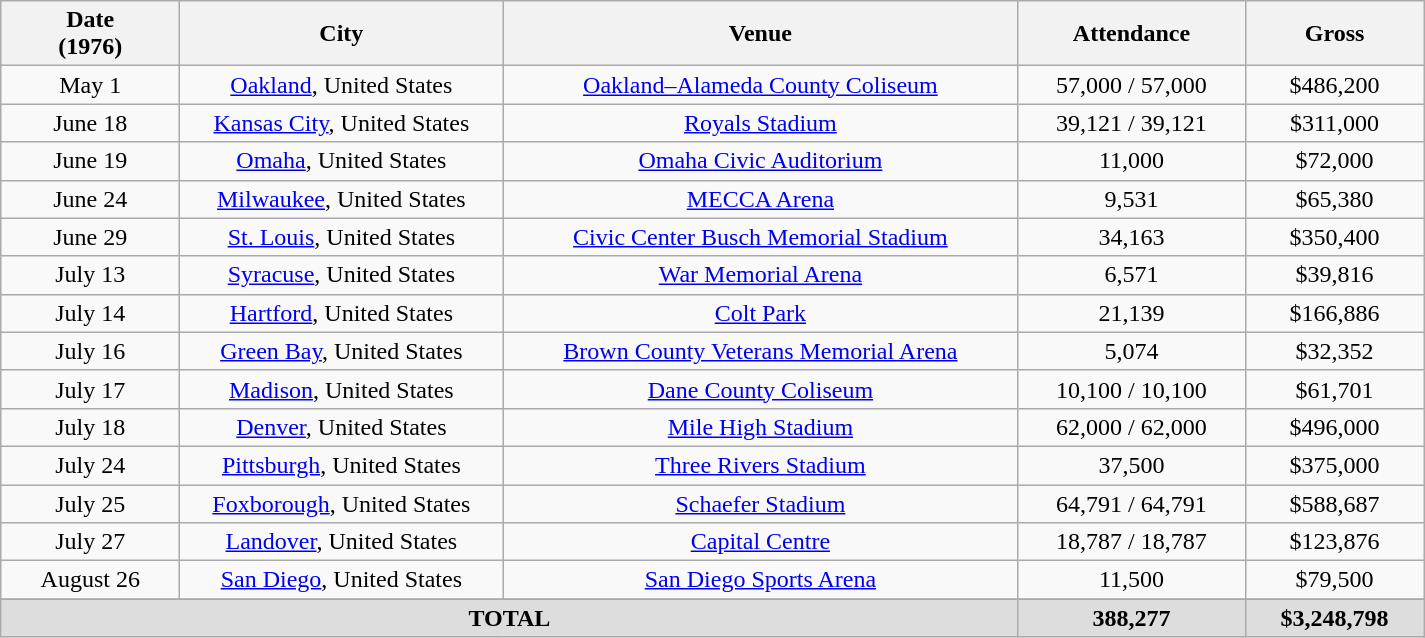<table class="wikitable plainrowheaders" style="text-align:center;">
<tr>
<th scope="col" style="width:7em;">Date<br>(1976)</th>
<th scope="col" style="width:13em;">City</th>
<th scope="col" style="width:21em;">Venue</th>
<th scope="col" style="width:9em;">Attendance</th>
<th scope="col" style="width:7em;">Gross</th>
</tr>
<tr>
<td>May 1</td>
<td><a href='#'>Oakland</a>, United States</td>
<td><a href='#'>Oakland–Alameda County Coliseum</a></td>
<td>57,000 / 57,000</td>
<td>$486,200</td>
</tr>
<tr>
<td>June 18</td>
<td><a href='#'>Kansas City</a>, United States</td>
<td><a href='#'>Royals Stadium</a></td>
<td>39,121 / 39,121</td>
<td>$311,000</td>
</tr>
<tr>
<td>June 19</td>
<td><a href='#'>Omaha</a>, United States</td>
<td><a href='#'>Omaha Civic Auditorium</a></td>
<td>11,000</td>
<td>$72,000</td>
</tr>
<tr>
<td>June 24</td>
<td><a href='#'>Milwaukee</a>, United States</td>
<td><a href='#'>MECCA Arena</a></td>
<td>9,531</td>
<td>$65,380</td>
</tr>
<tr>
<td>June 29</td>
<td><a href='#'>St. Louis</a>, United States</td>
<td><a href='#'>Civic Center Busch Memorial Stadium</a></td>
<td>34,163</td>
<td>$350,400</td>
</tr>
<tr>
<td>July 13</td>
<td><a href='#'>Syracuse</a>, United States</td>
<td><a href='#'>War Memorial Arena</a></td>
<td>6,571</td>
<td>$39,816</td>
</tr>
<tr>
<td>July 14</td>
<td><a href='#'>Hartford</a>, United States</td>
<td><a href='#'>Colt Park</a></td>
<td>21,139</td>
<td>$166,886</td>
</tr>
<tr>
<td>July 16</td>
<td><a href='#'>Green Bay</a>, United States</td>
<td><a href='#'>Brown County Veterans Memorial Arena</a></td>
<td>5,074</td>
<td>$32,352</td>
</tr>
<tr>
<td>July 17</td>
<td><a href='#'>Madison</a>, United States</td>
<td><a href='#'>Dane County Coliseum</a></td>
<td>10,100 / 10,100</td>
<td>$61,701</td>
</tr>
<tr>
<td>July 18</td>
<td><a href='#'>Denver</a>, United States</td>
<td><a href='#'>Mile High Stadium</a></td>
<td>62,000 / 62,000</td>
<td>$496,000</td>
</tr>
<tr>
<td>July 24</td>
<td><a href='#'>Pittsburgh</a>, United States</td>
<td><a href='#'>Three Rivers Stadium</a></td>
<td>37,500</td>
<td>$375,000</td>
</tr>
<tr>
<td>July 25</td>
<td><a href='#'>Foxborough</a>, United States</td>
<td><a href='#'>Schaefer Stadium</a></td>
<td>64,791 / 64,791</td>
<td>$588,687</td>
</tr>
<tr>
<td>July 27</td>
<td><a href='#'>Landover</a>, United States</td>
<td><a href='#'>Capital Centre</a></td>
<td>18,787 / 18,787</td>
<td>$123,876</td>
</tr>
<tr>
<td>August 26</td>
<td><a href='#'>San Diego</a>, United States</td>
<td><a href='#'>San Diego Sports Arena</a></td>
<td>11,500</td>
<td>$79,500</td>
</tr>
<tr>
</tr>
<tr style="background:#ddd;">
<td colspan="3"><strong>TOTAL</strong></td>
<td><strong>388,277</strong></td>
<td><strong>$3,248,798</strong></td>
</tr>
</table>
